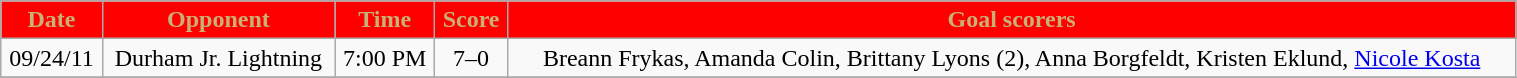<table class="wikitable" width="80%">
<tr align="center"  style=" background:red;color:#c9b074;">
<td><strong>Date</strong></td>
<td><strong>Opponent</strong></td>
<td><strong>Time</strong></td>
<td><strong>Score</strong></td>
<td><strong>Goal scorers</strong></td>
</tr>
<tr align="center" bgcolor="">
<td>09/24/11</td>
<td>Durham Jr. Lightning</td>
<td>7:00 PM</td>
<td>7–0</td>
<td>Breann Frykas, Amanda Colin, Brittany Lyons (2), Anna Borgfeldt, Kristen Eklund, <a href='#'>Nicole Kosta</a></td>
</tr>
<tr align="center" bgcolor="">
</tr>
</table>
